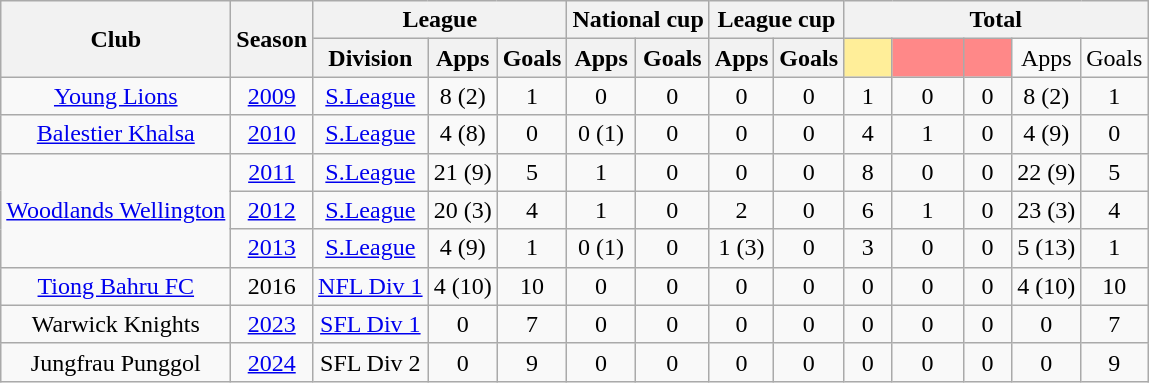<table class="wikitable" style="text-align:center;">
<tr>
<th rowspan=2>Club</th>
<th rowspan=2>Season</th>
<th colspan=3>League</th>
<th colspan=2>National cup</th>
<th colspan=2>League cup</th>
<th colspan=5>Total</th>
</tr>
<tr>
<th>Division</th>
<th>Apps</th>
<th>Goals</th>
<th>Apps</th>
<th>Goals</th>
<th>Apps</th>
<th>Goals</th>
<td style="width:25px; background:#fe9;"></td>
<td style="width:40px; background:#ff8888;"></td>
<td style="width:25px; background:#ff8888;"></td>
<td>Apps</td>
<td>Goals</td>
</tr>
<tr>
<td rowspan="1"><a href='#'>Young Lions</a></td>
<td><a href='#'>2009</a></td>
<td><a href='#'>S.League</a></td>
<td>8 (2)</td>
<td>1</td>
<td>0</td>
<td>0</td>
<td>0</td>
<td>0</td>
<td>1</td>
<td>0</td>
<td>0</td>
<td>8 (2)</td>
<td>1</td>
</tr>
<tr>
<td rowspan="1"><a href='#'>Balestier Khalsa</a></td>
<td><a href='#'>2010</a></td>
<td><a href='#'>S.League</a></td>
<td>4 (8)</td>
<td>0</td>
<td>0 (1)</td>
<td>0</td>
<td>0</td>
<td>0</td>
<td>4</td>
<td>1</td>
<td>0</td>
<td>4 (9)</td>
<td>0</td>
</tr>
<tr>
<td rowspan="3"><a href='#'>Woodlands Wellington</a></td>
<td><a href='#'>2011</a></td>
<td><a href='#'>S.League</a></td>
<td>21 (9)</td>
<td>5</td>
<td>1</td>
<td>0</td>
<td>0</td>
<td>0</td>
<td>8</td>
<td>0</td>
<td>0</td>
<td>22 (9)</td>
<td>5</td>
</tr>
<tr>
<td><a href='#'>2012</a></td>
<td><a href='#'>S.League</a></td>
<td>20 (3)</td>
<td>4</td>
<td>1</td>
<td>0</td>
<td>2</td>
<td>0</td>
<td>6</td>
<td>1</td>
<td>0</td>
<td>23 (3)</td>
<td>4</td>
</tr>
<tr>
<td><a href='#'>2013</a></td>
<td><a href='#'>S.League</a></td>
<td>4 (9)</td>
<td>1</td>
<td>0 (1)</td>
<td>0</td>
<td>1 (3)</td>
<td>0</td>
<td>3</td>
<td>0</td>
<td>0</td>
<td>5 (13)</td>
<td>1</td>
</tr>
<tr>
<td rowspan="1"><a href='#'>Tiong Bahru FC</a></td>
<td>2016</td>
<td><a href='#'>NFL Div 1</a></td>
<td>4 (10)</td>
<td>10</td>
<td>0</td>
<td>0</td>
<td>0</td>
<td>0</td>
<td>0</td>
<td>0</td>
<td>0</td>
<td>4 (10)</td>
<td>10</td>
</tr>
<tr>
<td rowspan="1">Warwick Knights</td>
<td><a href='#'>2023</a></td>
<td><a href='#'>SFL Div 1</a></td>
<td>0</td>
<td>7</td>
<td>0</td>
<td>0</td>
<td>0</td>
<td>0</td>
<td>0</td>
<td>0</td>
<td>0</td>
<td>0</td>
<td>7</td>
</tr>
<tr>
<td rowspan="1">Jungfrau Punggol</td>
<td><a href='#'>2024</a></td>
<td>SFL Div 2</td>
<td>0</td>
<td>9</td>
<td>0</td>
<td>0</td>
<td>0</td>
<td>0</td>
<td>0</td>
<td>0</td>
<td>0</td>
<td>0</td>
<td>9</td>
</tr>
</table>
